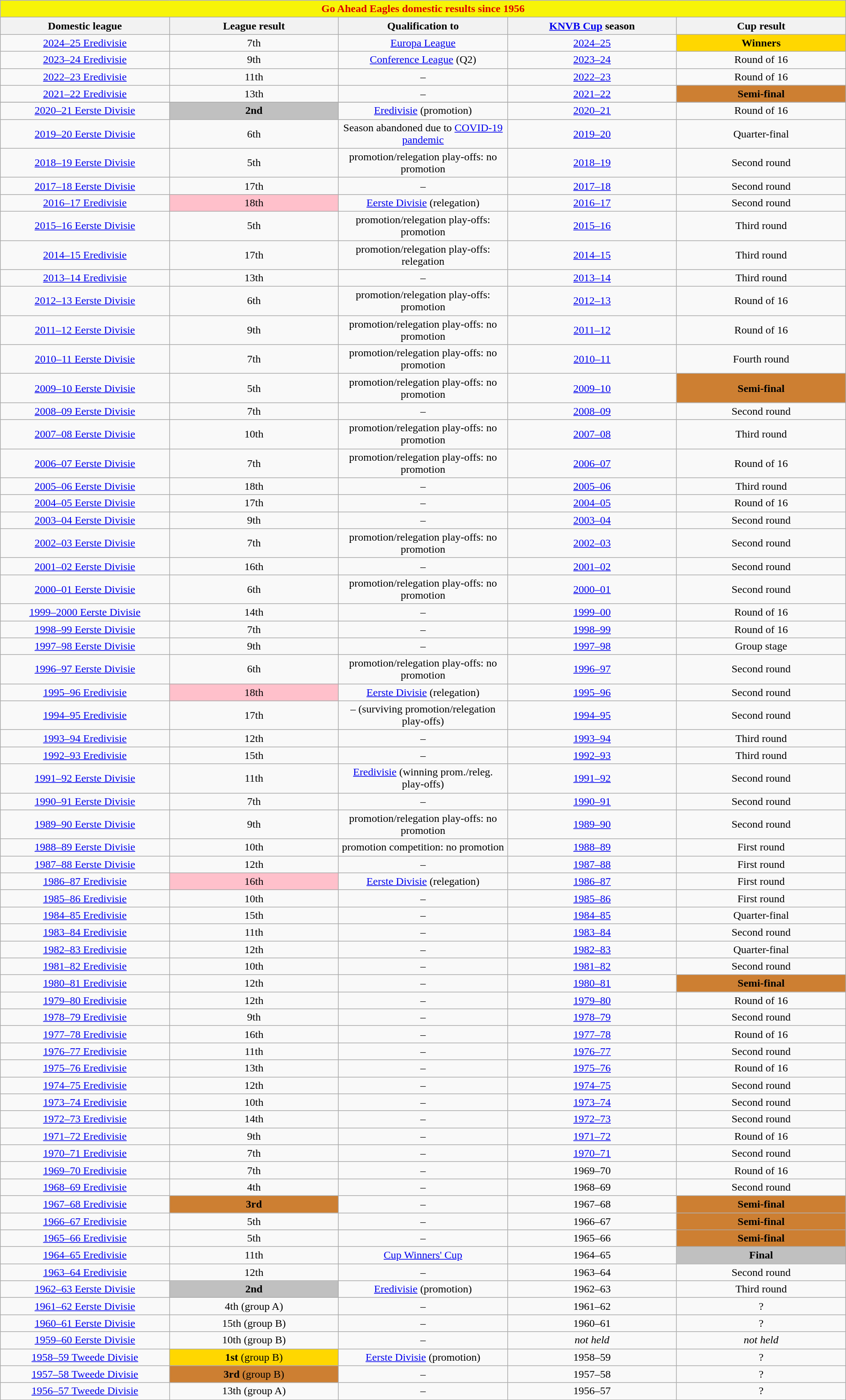<table class="wikitable collapsible collapsed" style="width: 100%; text-align: center;">
<tr>
<th style="color:#DD0000; background:#F7F408;" colspan=5>Go Ahead Eagles domestic results since 1956</th>
</tr>
<tr>
<th width="20%">Domestic league</th>
<th width="20%">League result</th>
<th width="20%">Qualification to</th>
<th width="20%"><a href='#'>KNVB Cup</a> season</th>
<th width="20%">Cup result</th>
</tr>
<tr>
<td><a href='#'>2024–25 Eredivisie</a></td>
<td>7th</td>
<td><a href='#'>Europa League</a></td>
<td><a href='#'>2024–25</a></td>
<td style="background:gold;"><strong>Winners</strong></td>
</tr>
<tr>
<td><a href='#'>2023–24 Eredivisie</a></td>
<td>9th</td>
<td><a href='#'>Conference League</a> (Q2)</td>
<td><a href='#'>2023–24</a></td>
<td>Round of 16</td>
</tr>
<tr>
<td><a href='#'>2022–23 Eredivisie</a></td>
<td>11th</td>
<td>–</td>
<td><a href='#'>2022–23</a></td>
<td>Round of 16</td>
</tr>
<tr>
<td><a href='#'>2021–22 Eredivisie</a></td>
<td>13th</td>
<td>–</td>
<td><a href='#'>2021–22</a></td>
<td style="background: #CD7F32"><strong>Semi-final</strong></td>
</tr>
<tr>
</tr>
<tr>
<td><a href='#'>2020–21 Eerste Divisie</a></td>
<td style="background: silver"><strong>2nd</strong></td>
<td><a href='#'>Eredivisie</a> (promotion)</td>
<td><a href='#'>2020–21</a></td>
<td>Round of 16</td>
</tr>
<tr>
<td><a href='#'>2019–20 Eerste Divisie</a></td>
<td>6th</td>
<td>Season abandoned due to <a href='#'>COVID-19 pandemic</a></td>
<td><a href='#'>2019–20</a></td>
<td>Quarter-final</td>
</tr>
<tr>
<td><a href='#'>2018–19 Eerste Divisie</a></td>
<td>5th</td>
<td>promotion/relegation play-offs: no promotion</td>
<td><a href='#'>2018–19</a></td>
<td>Second round</td>
</tr>
<tr>
<td><a href='#'>2017–18 Eerste Divisie</a></td>
<td>17th</td>
<td>–</td>
<td><a href='#'>2017–18</a></td>
<td>Second round</td>
</tr>
<tr>
<td><a href='#'>2016–17 Eredivisie</a></td>
<td style="background: pink">18th</td>
<td><a href='#'>Eerste Divisie</a> (relegation)</td>
<td><a href='#'>2016–17</a></td>
<td>Second round</td>
</tr>
<tr>
<td><a href='#'>2015–16 Eerste Divisie</a></td>
<td>5th</td>
<td>promotion/relegation play-offs: promotion</td>
<td><a href='#'>2015–16</a></td>
<td>Third round</td>
</tr>
<tr>
<td><a href='#'>2014–15 Eredivisie</a></td>
<td>17th</td>
<td>promotion/relegation play-offs: relegation</td>
<td><a href='#'>2014–15</a></td>
<td>Third round</td>
</tr>
<tr>
<td><a href='#'>2013–14 Eredivisie</a></td>
<td>13th</td>
<td>–</td>
<td><a href='#'>2013–14</a></td>
<td>Third round</td>
</tr>
<tr>
<td><a href='#'>2012–13 Eerste Divisie</a></td>
<td>6th</td>
<td>promotion/relegation play-offs: promotion</td>
<td><a href='#'>2012–13</a></td>
<td>Round of 16</td>
</tr>
<tr>
<td><a href='#'>2011–12 Eerste Divisie</a></td>
<td>9th</td>
<td>promotion/relegation play-offs: no promotion</td>
<td><a href='#'>2011–12</a></td>
<td>Round of 16</td>
</tr>
<tr>
<td><a href='#'>2010–11 Eerste Divisie</a></td>
<td>7th</td>
<td>promotion/relegation play-offs: no promotion</td>
<td><a href='#'>2010–11</a></td>
<td>Fourth round</td>
</tr>
<tr>
<td><a href='#'>2009–10 Eerste Divisie</a></td>
<td>5th</td>
<td>promotion/relegation play-offs: no promotion</td>
<td><a href='#'>2009–10</a></td>
<td style="background: #CD7F32"><strong>Semi-final</strong></td>
</tr>
<tr>
<td><a href='#'>2008–09 Eerste Divisie</a></td>
<td>7th</td>
<td>–</td>
<td><a href='#'>2008–09</a></td>
<td>Second round</td>
</tr>
<tr>
<td><a href='#'>2007–08 Eerste Divisie</a></td>
<td>10th</td>
<td>promotion/relegation play-offs: no promotion</td>
<td><a href='#'>2007–08</a></td>
<td>Third round</td>
</tr>
<tr>
<td><a href='#'>2006–07 Eerste Divisie</a></td>
<td>7th</td>
<td>promotion/relegation play-offs: no promotion</td>
<td><a href='#'>2006–07</a></td>
<td>Round of 16</td>
</tr>
<tr>
<td><a href='#'>2005–06 Eerste Divisie</a></td>
<td>18th</td>
<td>–</td>
<td><a href='#'>2005–06</a></td>
<td>Third round</td>
</tr>
<tr>
<td><a href='#'>2004–05 Eerste Divisie</a></td>
<td>17th</td>
<td>–</td>
<td><a href='#'>2004–05</a></td>
<td>Round of 16</td>
</tr>
<tr>
<td><a href='#'>2003–04 Eerste Divisie</a></td>
<td>9th</td>
<td>–</td>
<td><a href='#'>2003–04</a></td>
<td>Second round</td>
</tr>
<tr>
<td><a href='#'>2002–03 Eerste Divisie</a></td>
<td>7th</td>
<td>promotion/relegation play-offs: no promotion</td>
<td><a href='#'>2002–03</a></td>
<td>Second round</td>
</tr>
<tr>
<td><a href='#'>2001–02 Eerste Divisie</a></td>
<td>16th</td>
<td>–</td>
<td><a href='#'>2001–02</a></td>
<td>Second round</td>
</tr>
<tr>
<td><a href='#'>2000–01 Eerste Divisie</a></td>
<td>6th</td>
<td>promotion/relegation play-offs: no promotion</td>
<td><a href='#'>2000–01</a></td>
<td>Second round</td>
</tr>
<tr>
<td><a href='#'>1999–2000 Eerste Divisie</a></td>
<td>14th</td>
<td>–</td>
<td><a href='#'>1999–00</a></td>
<td>Round of 16</td>
</tr>
<tr>
<td><a href='#'>1998–99 Eerste Divisie</a></td>
<td>7th</td>
<td>–</td>
<td><a href='#'>1998–99</a></td>
<td>Round of 16</td>
</tr>
<tr>
<td><a href='#'>1997–98 Eerste Divisie</a></td>
<td>9th</td>
<td>–</td>
<td><a href='#'>1997–98</a></td>
<td>Group stage</td>
</tr>
<tr>
<td><a href='#'>1996–97 Eerste Divisie</a></td>
<td>6th</td>
<td>promotion/relegation play-offs: no promotion</td>
<td><a href='#'>1996–97</a></td>
<td>Second round</td>
</tr>
<tr>
<td><a href='#'>1995–96 Eredivisie</a></td>
<td style="background: pink">18th</td>
<td><a href='#'>Eerste Divisie</a> (relegation)</td>
<td><a href='#'>1995–96</a></td>
<td>Second round</td>
</tr>
<tr>
<td><a href='#'>1994–95 Eredivisie</a></td>
<td>17th</td>
<td>– (surviving promotion/relegation play-offs)</td>
<td><a href='#'>1994–95</a></td>
<td>Second round</td>
</tr>
<tr>
<td><a href='#'>1993–94 Eredivisie</a></td>
<td>12th</td>
<td>–</td>
<td><a href='#'>1993–94</a></td>
<td>Third round</td>
</tr>
<tr>
<td><a href='#'>1992–93 Eredivisie</a></td>
<td>15th</td>
<td>–</td>
<td><a href='#'>1992–93</a></td>
<td>Third round</td>
</tr>
<tr>
<td><a href='#'>1991–92 Eerste Divisie</a></td>
<td>11th</td>
<td><a href='#'>Eredivisie</a> (winning prom./releg. play-offs)</td>
<td><a href='#'>1991–92</a></td>
<td>Second round</td>
</tr>
<tr>
<td><a href='#'>1990–91 Eerste Divisie</a></td>
<td>7th</td>
<td>–</td>
<td><a href='#'>1990–91</a></td>
<td>Second round</td>
</tr>
<tr>
<td><a href='#'>1989–90 Eerste Divisie</a></td>
<td>9th</td>
<td>promotion/relegation play-offs: no promotion</td>
<td><a href='#'>1989–90</a></td>
<td>Second round</td>
</tr>
<tr>
<td><a href='#'>1988–89 Eerste Divisie</a></td>
<td>10th</td>
<td>promotion competition: no promotion</td>
<td><a href='#'>1988–89</a></td>
<td>First round</td>
</tr>
<tr>
<td><a href='#'>1987–88 Eerste Divisie</a></td>
<td>12th</td>
<td>–</td>
<td><a href='#'>1987–88</a></td>
<td>First round</td>
</tr>
<tr>
<td><a href='#'>1986–87 Eredivisie</a></td>
<td style="background: pink">16th</td>
<td><a href='#'>Eerste Divisie</a> (relegation)</td>
<td><a href='#'>1986–87</a></td>
<td>First round</td>
</tr>
<tr>
<td><a href='#'>1985–86 Eredivisie</a></td>
<td>10th</td>
<td>–</td>
<td><a href='#'>1985–86</a></td>
<td>First round</td>
</tr>
<tr>
<td><a href='#'>1984–85 Eredivisie</a></td>
<td>15th</td>
<td>–</td>
<td><a href='#'>1984–85</a></td>
<td>Quarter-final</td>
</tr>
<tr>
<td><a href='#'>1983–84 Eredivisie</a></td>
<td>11th</td>
<td>–</td>
<td><a href='#'>1983–84</a></td>
<td>Second round</td>
</tr>
<tr>
<td><a href='#'>1982–83 Eredivisie</a></td>
<td>12th</td>
<td>–</td>
<td><a href='#'>1982–83</a></td>
<td>Quarter-final</td>
</tr>
<tr>
<td><a href='#'>1981–82 Eredivisie</a></td>
<td>10th</td>
<td>–</td>
<td><a href='#'>1981–82</a></td>
<td>Second round</td>
</tr>
<tr>
<td><a href='#'>1980–81 Eredivisie</a></td>
<td>12th</td>
<td>–</td>
<td><a href='#'>1980–81</a></td>
<td style="background: #CD7F32"><strong>Semi-final</strong></td>
</tr>
<tr>
<td><a href='#'>1979–80 Eredivisie</a></td>
<td>12th</td>
<td>–</td>
<td><a href='#'>1979–80</a></td>
<td>Round of 16</td>
</tr>
<tr>
<td><a href='#'>1978–79 Eredivisie</a></td>
<td>9th</td>
<td>–</td>
<td><a href='#'>1978–79</a></td>
<td>Second round</td>
</tr>
<tr>
<td><a href='#'>1977–78 Eredivisie</a></td>
<td>16th</td>
<td>–</td>
<td><a href='#'>1977–78</a></td>
<td>Round of 16</td>
</tr>
<tr>
<td><a href='#'>1976–77 Eredivisie</a></td>
<td>11th</td>
<td>–</td>
<td><a href='#'>1976–77</a></td>
<td>Second round</td>
</tr>
<tr>
<td><a href='#'>1975–76 Eredivisie</a></td>
<td>13th</td>
<td>–</td>
<td><a href='#'>1975–76</a></td>
<td>Round of 16</td>
</tr>
<tr>
<td><a href='#'>1974–75 Eredivisie</a></td>
<td>12th</td>
<td>–</td>
<td><a href='#'>1974–75</a></td>
<td>Second round</td>
</tr>
<tr>
<td><a href='#'>1973–74 Eredivisie</a></td>
<td>10th</td>
<td>–</td>
<td><a href='#'>1973–74</a></td>
<td>Second round</td>
</tr>
<tr>
<td><a href='#'>1972–73 Eredivisie</a></td>
<td>14th</td>
<td>–</td>
<td><a href='#'>1972–73</a></td>
<td>Second round</td>
</tr>
<tr>
<td><a href='#'>1971–72 Eredivisie</a></td>
<td>9th</td>
<td>–</td>
<td><a href='#'>1971–72</a></td>
<td>Round of 16</td>
</tr>
<tr>
<td><a href='#'>1970–71 Eredivisie</a></td>
<td>7th</td>
<td>–</td>
<td><a href='#'>1970–71</a></td>
<td>Second round</td>
</tr>
<tr>
<td><a href='#'>1969–70 Eredivisie</a></td>
<td>7th</td>
<td>–</td>
<td>1969–70</td>
<td>Round of 16 </td>
</tr>
<tr>
<td><a href='#'>1968–69 Eredivisie</a></td>
<td>4th</td>
<td>–</td>
<td>1968–69</td>
<td>Second round </td>
</tr>
<tr>
<td><a href='#'>1967–68 Eredivisie</a></td>
<td style="background: #CD7F32"><strong>3rd</strong></td>
<td>–</td>
<td>1967–68</td>
<td style="background: #CD7F32"><strong>Semi-final</strong> </td>
</tr>
<tr>
<td><a href='#'>1966–67 Eredivisie</a></td>
<td>5th</td>
<td>–</td>
<td>1966–67</td>
<td style="background: #CD7F32"><strong>Semi-final</strong> </td>
</tr>
<tr>
<td><a href='#'>1965–66 Eredivisie</a></td>
<td>5th</td>
<td>–</td>
<td>1965–66</td>
<td style="background: #CD7F32"><strong>Semi-final</strong> </td>
</tr>
<tr>
<td><a href='#'>1964–65 Eredivisie</a></td>
<td>11th</td>
<td><a href='#'>Cup Winners' Cup</a></td>
<td>1964–65</td>
<td style="background: silver"><strong>Final</strong></td>
</tr>
<tr>
<td><a href='#'>1963–64 Eredivisie</a></td>
<td>12th</td>
<td>–</td>
<td>1963–64</td>
<td>Second round </td>
</tr>
<tr>
<td><a href='#'>1962–63 Eerste Divisie</a></td>
<td style="background: silver"><strong>2nd</strong></td>
<td><a href='#'>Eredivisie</a> (promotion)</td>
<td>1962–63</td>
<td>Third round </td>
</tr>
<tr>
<td><a href='#'>1961–62 Eerste Divisie</a></td>
<td>4th (group A)</td>
<td>–</td>
<td>1961–62</td>
<td>? </td>
</tr>
<tr>
<td><a href='#'>1960–61 Eerste Divisie</a></td>
<td>15th (group B)</td>
<td>–</td>
<td>1960–61</td>
<td>? </td>
</tr>
<tr>
<td><a href='#'>1959–60 Eerste Divisie</a></td>
<td>10th (group B)</td>
<td>–</td>
<td><em>not held</em></td>
<td><em>not held</em></td>
</tr>
<tr>
<td><a href='#'>1958–59 Tweede Divisie</a></td>
<td style="background: gold"><strong>1st</strong> (group B)</td>
<td><a href='#'>Eerste Divisie</a> (promotion)</td>
<td>1958–59</td>
<td>? </td>
</tr>
<tr>
<td><a href='#'>1957–58 Tweede Divisie</a></td>
<td style="background: #CD7F32"><strong>3rd</strong> (group B)</td>
<td>–</td>
<td>1957–58</td>
<td>? </td>
</tr>
<tr>
<td><a href='#'>1956–57 Tweede Divisie</a></td>
<td>13th (group A)</td>
<td>–</td>
<td>1956–57</td>
<td>? </td>
</tr>
<tr>
</tr>
</table>
